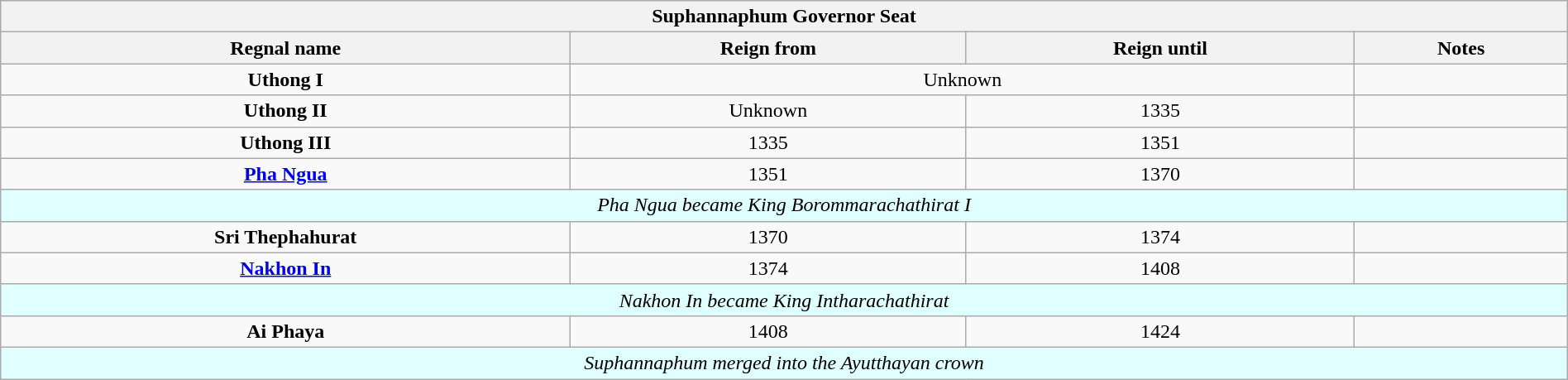<table class="wikitable" style="text-align:center; width:100%;">
<tr>
<th colspan="4">Suphannaphum Governor Seat</th>
</tr>
<tr>
<th>Regnal name</th>
<th>Reign from</th>
<th>Reign until</th>
<th>Notes</th>
</tr>
<tr>
<td><strong>Uthong I</strong></td>
<td colspan="2">Unknown</td>
<td></td>
</tr>
<tr>
<td><strong>Uthong II</strong></td>
<td>Unknown</td>
<td>1335</td>
<td></td>
</tr>
<tr>
<td><strong>Uthong III</strong></td>
<td>1335</td>
<td>1351</td>
<td></td>
</tr>
<tr>
<td><strong><a href='#'>Pha Ngua</a></strong></td>
<td>1351</td>
<td>1370</td>
<td></td>
</tr>
<tr>
<td colspan="4" style="background: #E0FFFF;"><em>Pha Ngua became King Borommarachathirat I</em></td>
</tr>
<tr>
<td><strong>Sri Thephahurat</strong></td>
<td>1370</td>
<td>1374</td>
<td></td>
</tr>
<tr>
<td><strong><a href='#'>Nakhon In</a></strong></td>
<td>1374</td>
<td>1408</td>
<td></td>
</tr>
<tr>
<td colspan="4" style="background: #E0FFFF;"><em>Nakhon In became King Intharachathirat</em></td>
</tr>
<tr>
<td><strong>Ai Phaya</strong></td>
<td>1408</td>
<td>1424</td>
<td></td>
</tr>
<tr>
<td colspan="4" style="background: #E0FFFF;"><em>Suphannaphum merged into the Ayutthayan crown</em></td>
</tr>
</table>
